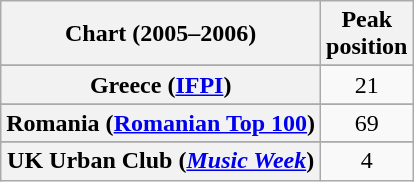<table class="wikitable sortable plainrowheaders">
<tr>
<th>Chart (2005–2006)</th>
<th>Peak<br>position</th>
</tr>
<tr>
</tr>
<tr>
</tr>
<tr>
</tr>
<tr>
</tr>
<tr>
</tr>
<tr>
</tr>
<tr>
</tr>
<tr>
</tr>
<tr>
<th scope="row">Greece (<a href='#'>IFPI</a>)</th>
<td align="center">21</td>
</tr>
<tr>
</tr>
<tr>
</tr>
<tr>
</tr>
<tr>
</tr>
<tr>
</tr>
<tr>
</tr>
<tr>
</tr>
<tr>
<th scope="row">Romania (<a href='#'>Romanian Top 100</a>)</th>
<td align="center">69</td>
</tr>
<tr>
</tr>
<tr>
</tr>
<tr>
</tr>
<tr>
</tr>
<tr>
</tr>
<tr>
</tr>
<tr>
<th scope="row">UK Urban Club (<em><a href='#'>Music Week</a></em>)</th>
<td align="center">4</td>
</tr>
</table>
